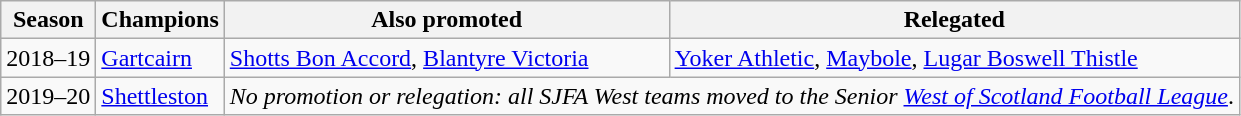<table class="wikitable" style="text-align:left;">
<tr>
<th>Season</th>
<th>Champions</th>
<th>Also promoted</th>
<th>Relegated</th>
</tr>
<tr>
<td style="text-align:left;">2018–19</td>
<td><a href='#'>Gartcairn</a></td>
<td><a href='#'>Shotts Bon Accord</a>, <a href='#'>Blantyre Victoria</a></td>
<td><a href='#'>Yoker Athletic</a>, <a href='#'>Maybole</a>, <a href='#'>Lugar Boswell Thistle</a></td>
</tr>
<tr>
<td style="text-align:left;">2019–20</td>
<td><a href='#'>Shettleston</a></td>
<td colspan=3><em>No promotion or relegation: all SJFA West teams moved to the Senior <a href='#'>West of Scotland Football League</a></em>.</td>
</tr>
</table>
